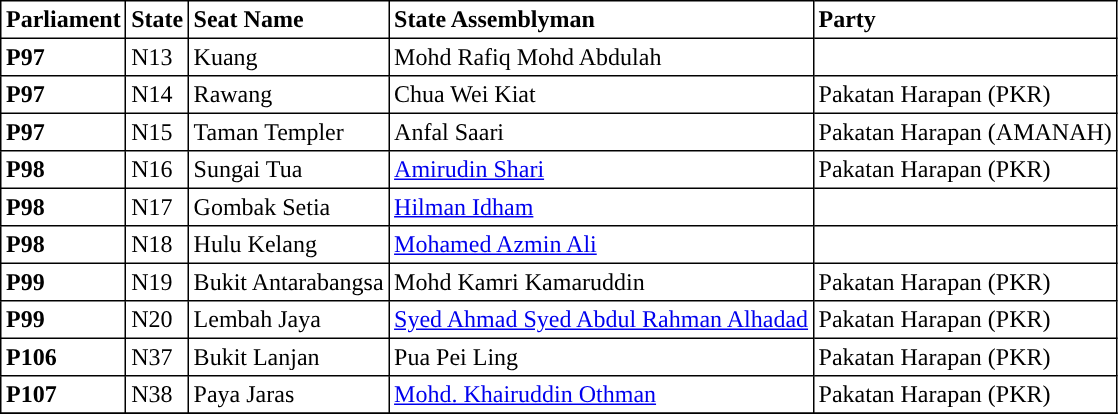<table class="toccolours sortable" border="1" cellpadding="3" style="border-collapse:collapse; text-align: left;">
<tr>
<th align="center">Parliament</th>
<th>State</th>
<th>Seat Name</th>
<th>State Assemblyman</th>
<th>Party</th>
</tr>
<tr>
<th align="left">P97</th>
<td>N13</td>
<td>Kuang</td>
<td>Mohd Rafiq Mohd Abdulah</td>
<td></td>
</tr>
<tr>
<th align="left">P97</th>
<td>N14</td>
<td>Rawang</td>
<td>Chua Wei Kiat</td>
<td>Pakatan Harapan (PKR)</td>
</tr>
<tr>
<th align="left">P97</th>
<td>N15</td>
<td>Taman Templer</td>
<td>Anfal Saari</td>
<td>Pakatan Harapan (AMANAH)</td>
</tr>
<tr>
<th align="left">P98</th>
<td>N16</td>
<td>Sungai Tua</td>
<td><a href='#'>Amirudin Shari</a></td>
<td>Pakatan Harapan (PKR)</td>
</tr>
<tr>
<th align="left">P98</th>
<td>N17</td>
<td>Gombak Setia</td>
<td><a href='#'>Hilman Idham</a></td>
<td></td>
</tr>
<tr>
<th align="left">P98</th>
<td>N18</td>
<td>Hulu Kelang</td>
<td><a href='#'>Mohamed Azmin Ali</a></td>
<td></td>
</tr>
<tr>
<th align="left">P99</th>
<td>N19</td>
<td>Bukit Antarabangsa</td>
<td>Mohd Kamri Kamaruddin</td>
<td>Pakatan Harapan (PKR)</td>
</tr>
<tr>
<th align="left">P99</th>
<td>N20</td>
<td>Lembah Jaya</td>
<td><a href='#'>Syed Ahmad Syed Abdul Rahman Alhadad</a></td>
<td>Pakatan Harapan (PKR)</td>
</tr>
<tr>
<th align="left">P106</th>
<td>N37</td>
<td>Bukit Lanjan</td>
<td>Pua Pei Ling</td>
<td>Pakatan Harapan (PKR)</td>
</tr>
<tr>
<th align="left">P107</th>
<td>N38</td>
<td>Paya Jaras</td>
<td><a href='#'>Mohd. Khairuddin Othman</a></td>
<td>Pakatan Harapan (PKR)</td>
</tr>
<tr>
</tr>
</table>
